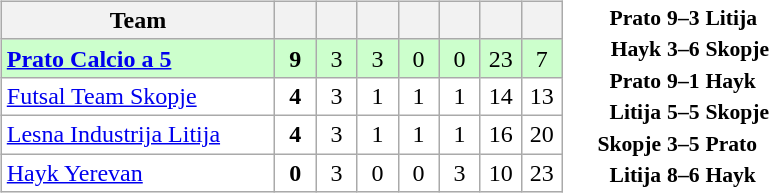<table>
<tr>
<td><br><table class="wikitable" style="text-align: center;">
<tr>
<th width="175">Team</th>
<th width="20"></th>
<th width="20"></th>
<th width="20"></th>
<th width="20"></th>
<th width="20"></th>
<th width="20"></th>
<th width="20"></th>
</tr>
<tr bgcolor="#ccffcc">
<td align="left"> <strong><a href='#'>Prato Calcio a 5</a></strong></td>
<td><strong>9</strong></td>
<td>3</td>
<td>3</td>
<td>0</td>
<td>0</td>
<td>23</td>
<td>7</td>
</tr>
<tr bgcolor=ffffff>
<td align="left"> <a href='#'>Futsal Team Skopje</a></td>
<td><strong>4</strong></td>
<td>3</td>
<td>1</td>
<td>1</td>
<td>1</td>
<td>14</td>
<td>13</td>
</tr>
<tr bgcolor=ffffff>
<td align="left"> <a href='#'>Lesna Industrija Litija</a></td>
<td><strong>4</strong></td>
<td>3</td>
<td>1</td>
<td>1</td>
<td>1</td>
<td>16</td>
<td>20</td>
</tr>
<tr bgcolor=ffffff>
<td align="left"> <a href='#'>Hayk Yerevan</a></td>
<td><strong>0</strong></td>
<td>3</td>
<td>0</td>
<td>0</td>
<td>3</td>
<td>10</td>
<td>23</td>
</tr>
</table>
</td>
<td><br><table style="font-size:90%; margin: 0 auto;">
<tr>
<td align="right"><strong>Prato</strong></td>
<td align="center"><strong>9–3</strong></td>
<td><strong>Litija</strong></td>
</tr>
<tr>
<td align="right"><strong>Hayk</strong></td>
<td align="center"><strong>3–6</strong></td>
<td><strong>Skopje</strong></td>
</tr>
<tr>
<td align="right"><strong>Prato</strong></td>
<td align="center"><strong>9–1</strong></td>
<td><strong>Hayk</strong></td>
</tr>
<tr>
<td align="right"><strong>Litija</strong></td>
<td align="center"><strong>5–5</strong></td>
<td><strong>Skopje</strong></td>
</tr>
<tr>
<td align="right"><strong>Skopje</strong></td>
<td align="center"><strong>3–5</strong></td>
<td><strong>Prato</strong></td>
</tr>
<tr>
<td align="right"><strong>Litija</strong></td>
<td align="center"><strong>8–6</strong></td>
<td><strong>Hayk</strong></td>
</tr>
</table>
</td>
</tr>
</table>
